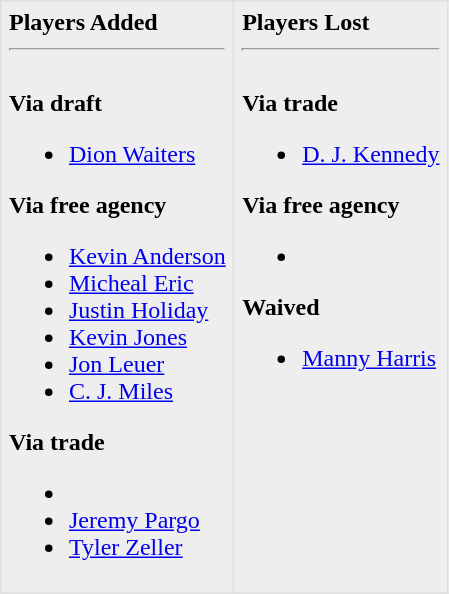<table border=1 style="border-collapse:collapse; background-color:#eeeeee" bordercolor="#DFDFDF" cellpadding="5">
<tr>
<td valign="top"><strong>Players Added</strong> <hr><br><strong>Via draft</strong><ul><li><a href='#'>Dion Waiters</a></li></ul><strong>Via free agency</strong><ul><li><a href='#'>Kevin Anderson</a> </li><li><a href='#'>Micheal Eric</a></li><li><a href='#'>Justin Holiday</a> </li><li><a href='#'>Kevin Jones</a></li><li><a href='#'>Jon Leuer</a></li><li><a href='#'>C. J. Miles</a></li></ul><strong>Via trade</strong><ul><li></li><li><a href='#'>Jeremy Pargo</a></li><li><a href='#'>Tyler Zeller</a></li></ul></td>
<td valign="top"><strong>Players Lost</strong> <hr><br><strong>Via trade</strong><ul><li><a href='#'>D. J. Kennedy</a></li></ul><strong>Via free agency</strong><ul><li></li></ul><strong>Waived</strong><ul><li><a href='#'>Manny Harris</a></li></ul></td>
</tr>
</table>
